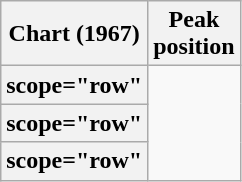<table class="wikitable sortable plainrowheaders">
<tr>
<th align="left">Chart (1967)</th>
<th style="text-align:center;">Peak<br>position</th>
</tr>
<tr>
<th>scope="row" </th>
</tr>
<tr>
<th>scope="row" </th>
</tr>
<tr>
<th>scope="row" </th>
</tr>
</table>
